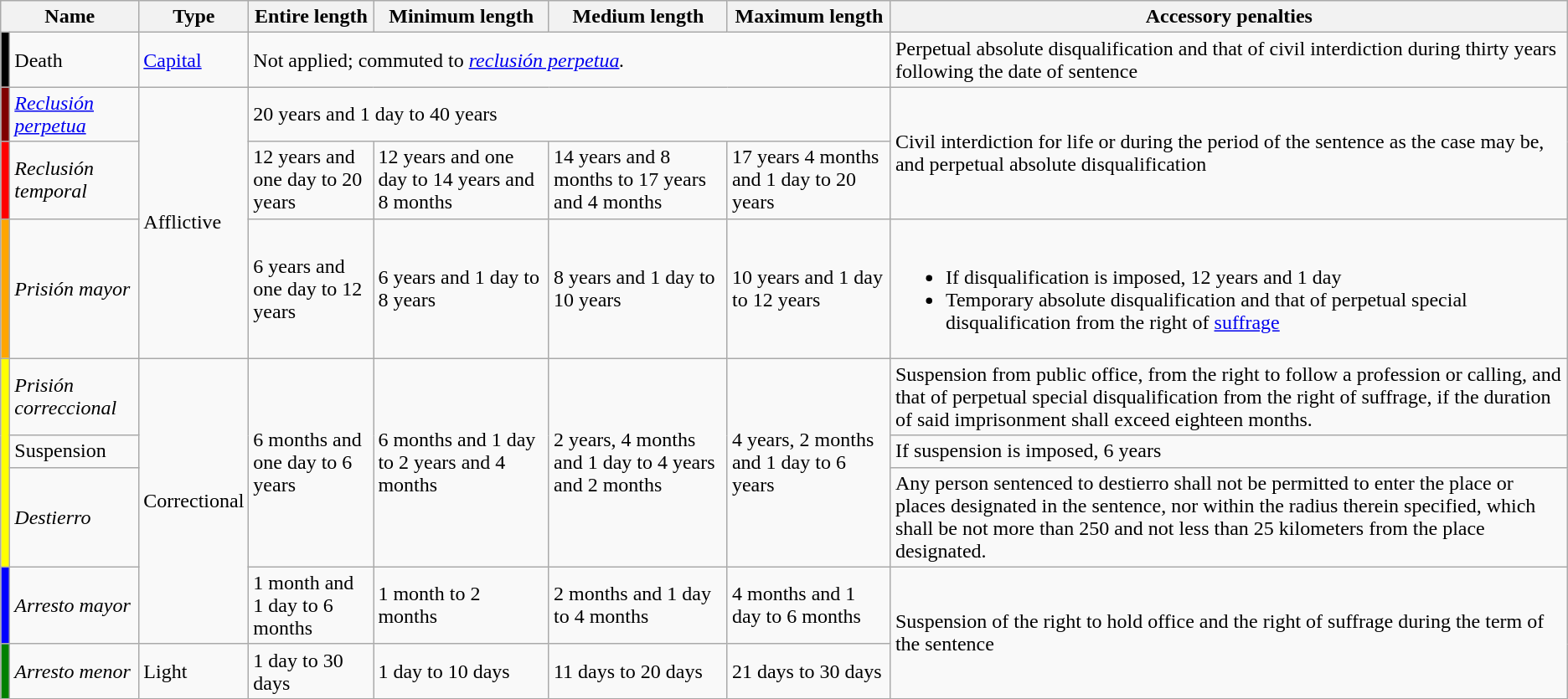<table class="wikitable">
<tr>
<th colspan=2>Name</th>
<th>Type</th>
<th>Entire length</th>
<th>Minimum length</th>
<th>Medium length</th>
<th>Maximum length</th>
<th>Accessory penalties</th>
</tr>
<tr>
<td bgcolor=black></td>
<td>Death</td>
<td><a href='#'>Capital</a></td>
<td colspan="4">Not applied; commuted to <em><a href='#'>reclusión perpetua</a>.</em></td>
<td>Perpetual absolute disqualification and that of civil interdiction during thirty years following the date of sentence</td>
</tr>
<tr>
<td bgcolor=maroon></td>
<td><em><a href='#'>Reclusión perpetua</a></em></td>
<td rowspan="3">Afflictive</td>
<td colspan="4">20 years and 1 day to 40 years</td>
<td rowspan="2">Civil interdiction for life or during the period of the sentence as the case may be, and perpetual absolute disqualification</td>
</tr>
<tr>
<td bgcolor=red></td>
<td><em>Reclusión temporal</em></td>
<td>12 years and one day to 20 years</td>
<td>12 years and one day to 14 years and 8 months</td>
<td>14 years and 8 months to 17 years and 4 months</td>
<td>17 years 4 months and 1 day to 20 years</td>
</tr>
<tr>
<td bgcolor=orange></td>
<td><em>Prisión mayor</em></td>
<td>6 years and one day to 12 years</td>
<td>6 years and 1 day to 8 years</td>
<td>8 years and 1 day to 10 years</td>
<td>10 years and 1 day to 12 years</td>
<td><br><ul><li>If disqualification is imposed, 12 years and 1 day</li><li>Temporary absolute disqualification and that of perpetual special disqualification from the right of <a href='#'>suffrage</a></li></ul></td>
</tr>
<tr>
<td rowspan=3 bgcolor=yellow></td>
<td><em>Prisión correccional</em></td>
<td rowspan="4">Correctional</td>
<td rowspan="3">6 months and one day to 6 years</td>
<td rowspan="3">6 months and 1 day to 2 years and 4 months</td>
<td rowspan="3">2 years, 4 months and 1 day to 4 years and 2 months</td>
<td rowspan="3">4 years, 2 months and 1 day to 6 years</td>
<td>Suspension from public office, from the right to follow a profession or calling, and that of perpetual special disqualification from the right of suffrage, if the duration of said imprisonment shall exceed eighteen months.</td>
</tr>
<tr>
<td>Suspension</td>
<td>If suspension is imposed, 6 years</td>
</tr>
<tr>
<td><em>Destierro</em></td>
<td>Any person sentenced to destierro shall not be permitted to enter the place or places designated in the sentence, nor within the radius therein specified, which shall be not more than 250 and not less than 25 kilometers from the place designated.</td>
</tr>
<tr>
<td bgcolor=blue></td>
<td><em>Arresto mayor</em></td>
<td>1 month and 1 day to 6 months</td>
<td>1 month to 2 months</td>
<td>2 months and 1 day to 4 months</td>
<td>4 months and 1 day to 6 months</td>
<td rowspan="2">Suspension of the right to hold office and the right of suffrage during the term of the sentence</td>
</tr>
<tr>
<td bgcolor=green></td>
<td><em>Arresto menor</em></td>
<td>Light</td>
<td>1 day to 30 days</td>
<td>1 day to 10 days</td>
<td>11 days to 20 days</td>
<td>21 days to 30 days</td>
</tr>
</table>
